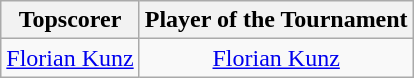<table class=wikitable style="text-align:center; margin:auto">
<tr>
<th>Topscorer</th>
<th>Player of the Tournament</th>
</tr>
<tr>
<td> <a href='#'>Florian Kunz</a></td>
<td> <a href='#'>Florian Kunz</a></td>
</tr>
</table>
